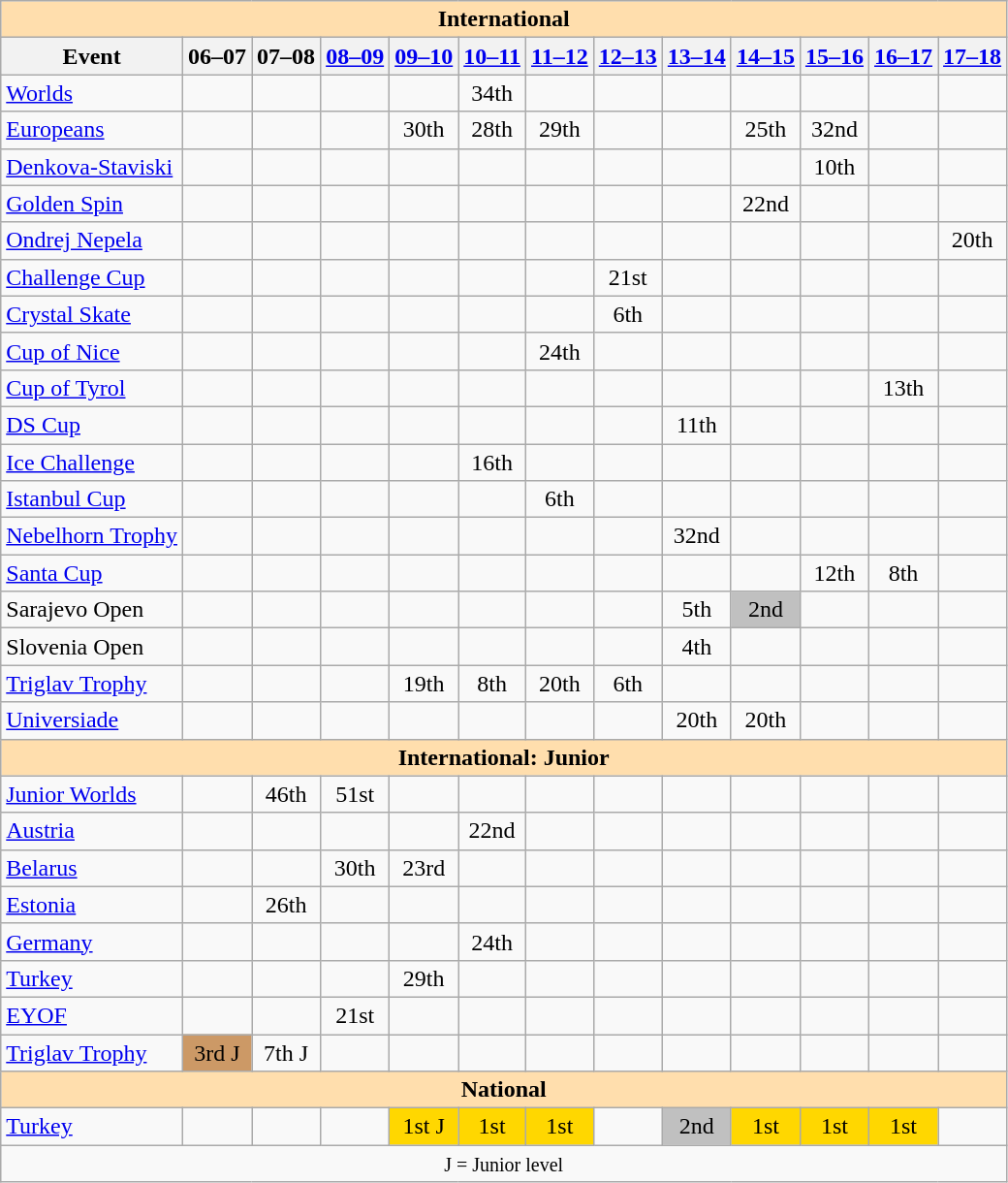<table class="wikitable" style="text-align:center">
<tr>
<th style="background-color: #ffdead; " colspan=13 align=center>International</th>
</tr>
<tr>
<th>Event</th>
<th>06–07</th>
<th>07–08</th>
<th><a href='#'>08–09</a></th>
<th><a href='#'>09–10</a></th>
<th><a href='#'>10–11</a></th>
<th><a href='#'>11–12</a></th>
<th><a href='#'>12–13</a></th>
<th><a href='#'>13–14</a></th>
<th><a href='#'>14–15</a></th>
<th><a href='#'>15–16</a></th>
<th><a href='#'>16–17</a></th>
<th><a href='#'>17–18</a></th>
</tr>
<tr>
<td align=left><a href='#'>Worlds</a></td>
<td></td>
<td></td>
<td></td>
<td></td>
<td>34th</td>
<td></td>
<td></td>
<td></td>
<td></td>
<td></td>
<td></td>
<td></td>
</tr>
<tr>
<td align=left><a href='#'>Europeans</a></td>
<td></td>
<td></td>
<td></td>
<td>30th</td>
<td>28th</td>
<td>29th</td>
<td></td>
<td></td>
<td>25th</td>
<td>32nd</td>
<td></td>
<td></td>
</tr>
<tr>
<td align=left> <a href='#'>Denkova-Staviski</a></td>
<td></td>
<td></td>
<td></td>
<td></td>
<td></td>
<td></td>
<td></td>
<td></td>
<td></td>
<td>10th</td>
<td></td>
<td></td>
</tr>
<tr>
<td align=left> <a href='#'>Golden Spin</a></td>
<td></td>
<td></td>
<td></td>
<td></td>
<td></td>
<td></td>
<td></td>
<td></td>
<td>22nd</td>
<td></td>
<td></td>
<td></td>
</tr>
<tr>
<td align=left> <a href='#'>Ondrej Nepela</a></td>
<td></td>
<td></td>
<td></td>
<td></td>
<td></td>
<td></td>
<td></td>
<td></td>
<td></td>
<td></td>
<td></td>
<td>20th</td>
</tr>
<tr>
<td align=left><a href='#'>Challenge Cup</a></td>
<td></td>
<td></td>
<td></td>
<td></td>
<td></td>
<td></td>
<td>21st</td>
<td></td>
<td></td>
<td></td>
<td></td>
<td></td>
</tr>
<tr>
<td align=left><a href='#'>Crystal Skate</a></td>
<td></td>
<td></td>
<td></td>
<td></td>
<td></td>
<td></td>
<td>6th</td>
<td></td>
<td></td>
<td></td>
<td></td>
<td></td>
</tr>
<tr>
<td align=left><a href='#'>Cup of Nice</a></td>
<td></td>
<td></td>
<td></td>
<td></td>
<td></td>
<td>24th</td>
<td></td>
<td></td>
<td></td>
<td></td>
<td></td>
<td></td>
</tr>
<tr>
<td align=left><a href='#'>Cup of Tyrol</a></td>
<td></td>
<td></td>
<td></td>
<td></td>
<td></td>
<td></td>
<td></td>
<td></td>
<td></td>
<td></td>
<td>13th</td>
<td></td>
</tr>
<tr>
<td align=left><a href='#'>DS Cup</a></td>
<td></td>
<td></td>
<td></td>
<td></td>
<td></td>
<td></td>
<td></td>
<td>11th</td>
<td></td>
<td></td>
<td></td>
<td></td>
</tr>
<tr>
<td align=left><a href='#'>Ice Challenge</a></td>
<td></td>
<td></td>
<td></td>
<td></td>
<td>16th</td>
<td></td>
<td></td>
<td></td>
<td></td>
<td></td>
<td></td>
<td></td>
</tr>
<tr>
<td align=left><a href='#'>Istanbul Cup</a></td>
<td></td>
<td></td>
<td></td>
<td></td>
<td></td>
<td>6th</td>
<td></td>
<td></td>
<td></td>
<td></td>
<td></td>
<td></td>
</tr>
<tr>
<td align=left><a href='#'>Nebelhorn Trophy</a></td>
<td></td>
<td></td>
<td></td>
<td></td>
<td></td>
<td></td>
<td></td>
<td>32nd</td>
<td></td>
<td></td>
<td></td>
<td></td>
</tr>
<tr>
<td align=left><a href='#'>Santa Cup</a></td>
<td></td>
<td></td>
<td></td>
<td></td>
<td></td>
<td></td>
<td></td>
<td></td>
<td></td>
<td>12th</td>
<td>8th</td>
<td></td>
</tr>
<tr>
<td align=left>Sarajevo Open</td>
<td></td>
<td></td>
<td></td>
<td></td>
<td></td>
<td></td>
<td></td>
<td>5th</td>
<td bgcolor=silver>2nd</td>
<td></td>
<td></td>
<td></td>
</tr>
<tr>
<td align=left>Slovenia Open</td>
<td></td>
<td></td>
<td></td>
<td></td>
<td></td>
<td></td>
<td></td>
<td>4th</td>
<td></td>
<td></td>
<td></td>
<td></td>
</tr>
<tr>
<td align=left><a href='#'>Triglav Trophy</a></td>
<td></td>
<td></td>
<td></td>
<td>19th</td>
<td>8th</td>
<td>20th</td>
<td>6th</td>
<td></td>
<td></td>
<td></td>
<td></td>
<td></td>
</tr>
<tr>
<td align=left><a href='#'>Universiade</a></td>
<td></td>
<td></td>
<td></td>
<td></td>
<td></td>
<td></td>
<td></td>
<td>20th</td>
<td>20th</td>
<td></td>
<td></td>
<td></td>
</tr>
<tr>
<th style="background-color: #ffdead; " colspan=13 align=center>International: Junior</th>
</tr>
<tr>
<td align=left><a href='#'>Junior Worlds</a></td>
<td></td>
<td>46th</td>
<td>51st</td>
<td></td>
<td></td>
<td></td>
<td></td>
<td></td>
<td></td>
<td></td>
<td></td>
<td></td>
</tr>
<tr>
<td align=left> <a href='#'>Austria</a></td>
<td></td>
<td></td>
<td></td>
<td></td>
<td>22nd</td>
<td></td>
<td></td>
<td></td>
<td></td>
<td></td>
<td></td>
<td></td>
</tr>
<tr>
<td align=left> <a href='#'>Belarus</a></td>
<td></td>
<td></td>
<td>30th</td>
<td>23rd</td>
<td></td>
<td></td>
<td></td>
<td></td>
<td></td>
<td></td>
<td></td>
<td></td>
</tr>
<tr>
<td align=left> <a href='#'>Estonia</a></td>
<td></td>
<td>26th</td>
<td></td>
<td></td>
<td></td>
<td></td>
<td></td>
<td></td>
<td></td>
<td></td>
<td></td>
<td></td>
</tr>
<tr>
<td align=left> <a href='#'>Germany</a></td>
<td></td>
<td></td>
<td></td>
<td></td>
<td>24th</td>
<td></td>
<td></td>
<td></td>
<td></td>
<td></td>
<td></td>
<td></td>
</tr>
<tr>
<td align=left> <a href='#'>Turkey</a></td>
<td></td>
<td></td>
<td></td>
<td>29th</td>
<td></td>
<td></td>
<td></td>
<td></td>
<td></td>
<td></td>
<td></td>
<td></td>
</tr>
<tr>
<td align=left><a href='#'>EYOF</a></td>
<td></td>
<td></td>
<td>21st</td>
<td></td>
<td></td>
<td></td>
<td></td>
<td></td>
<td></td>
<td></td>
<td></td>
<td></td>
</tr>
<tr>
<td align=left><a href='#'>Triglav Trophy</a></td>
<td bgcolor=cc9966>3rd J</td>
<td>7th J</td>
<td></td>
<td></td>
<td></td>
<td></td>
<td></td>
<td></td>
<td></td>
<td></td>
<td></td>
<td></td>
</tr>
<tr>
<th style="background-color: #ffdead; " colspan=13 align=center>National</th>
</tr>
<tr>
<td align=left><a href='#'>Turkey</a></td>
<td></td>
<td></td>
<td></td>
<td bgcolor=gold>1st J</td>
<td bgcolor=gold>1st</td>
<td bgcolor=gold>1st</td>
<td></td>
<td bgcolor=silver>2nd</td>
<td bgcolor=gold>1st</td>
<td bgcolor=gold>1st</td>
<td bgcolor=gold>1st</td>
<td></td>
</tr>
<tr>
<td colspan=13 align=center><small> J = Junior level </small></td>
</tr>
</table>
